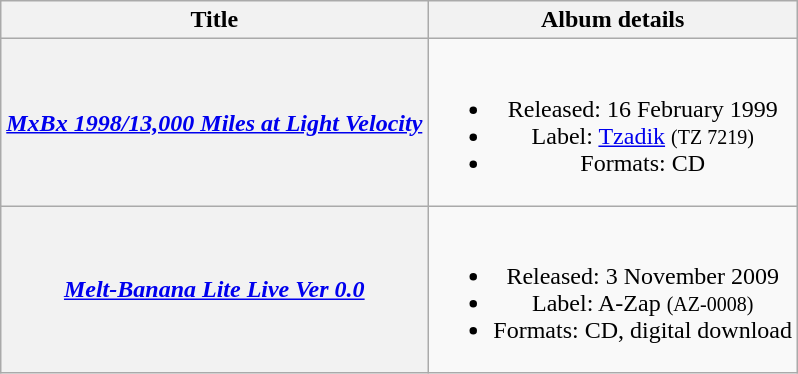<table class="wikitable plainrowheaders" style="text-align:center;">
<tr>
<th>Title</th>
<th>Album details</th>
</tr>
<tr>
<th scope="row"><em><a href='#'>MxBx 1998/13,000 Miles at Light Velocity</a></em></th>
<td><br><ul><li>Released: 16 February 1999</li><li>Label: <a href='#'>Tzadik</a> <small>(TZ 7219)</small></li><li>Formats: CD</li></ul></td>
</tr>
<tr>
<th scope="row"><em><a href='#'>Melt-Banana Lite Live Ver 0.0</a></em></th>
<td><br><ul><li>Released: 3 November 2009</li><li>Label: A-Zap <small>(AZ-0008)</small></li><li>Formats: CD, digital download</li></ul></td>
</tr>
</table>
